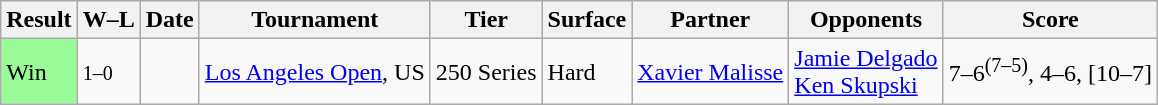<table class="sortable wikitable">
<tr>
<th>Result</th>
<th class="unsortable">W–L</th>
<th>Date</th>
<th>Tournament</th>
<th>Tier</th>
<th>Surface</th>
<th>Partner</th>
<th>Opponents</th>
<th class="unsortable">Score</th>
</tr>
<tr>
<td bgcolor=98FB98>Win</td>
<td><small>1–0</small></td>
<td><a href='#'></a></td>
<td><a href='#'>Los Angeles Open</a>, US</td>
<td>250 Series</td>
<td>Hard</td>
<td> <a href='#'>Xavier Malisse</a></td>
<td> <a href='#'>Jamie Delgado</a><br> <a href='#'>Ken Skupski</a></td>
<td>7–6<sup>(7–5)</sup>, 4–6, [10–7]</td>
</tr>
</table>
